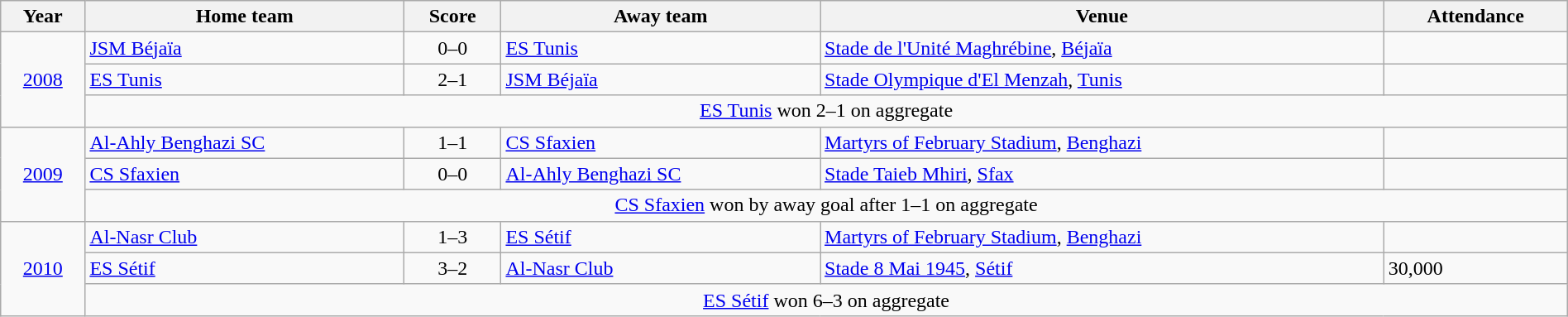<table class="wikitable" width="100%">
<tr>
<th>Year</th>
<th>Home team</th>
<th>Score</th>
<th>Away team</th>
<th>Venue</th>
<th>Attendance</th>
</tr>
<tr>
<td align=center rowspan=3><a href='#'>2008</a></td>
<td> <a href='#'>JSM Béjaïa</a></td>
<td align=center>0–0</td>
<td> <a href='#'>ES Tunis</a></td>
<td><a href='#'>Stade de l'Unité Maghrébine</a>, <a href='#'>Béjaïa</a></td>
<td></td>
</tr>
<tr>
<td> <a href='#'>ES Tunis</a></td>
<td align=center>2–1</td>
<td> <a href='#'>JSM Béjaïa</a></td>
<td><a href='#'>Stade Olympique d'El Menzah</a>, <a href='#'>Tunis</a></td>
<td></td>
</tr>
<tr align=center>
<td colspan=5><a href='#'>ES Tunis</a> won 2–1 on aggregate</td>
</tr>
<tr>
<td align=center rowspan=3><a href='#'>2009</a></td>
<td> <a href='#'>Al-Ahly Benghazi SC</a></td>
<td align=center>1–1</td>
<td> <a href='#'>CS Sfaxien</a></td>
<td><a href='#'>Martyrs of February Stadium</a>, <a href='#'>Benghazi</a></td>
<td></td>
</tr>
<tr>
<td> <a href='#'>CS Sfaxien</a></td>
<td align=center>0–0</td>
<td> <a href='#'>Al-Ahly Benghazi SC</a></td>
<td><a href='#'>Stade Taieb Mhiri</a>, <a href='#'>Sfax</a></td>
<td></td>
</tr>
<tr align=center>
<td colspan=5><a href='#'>CS Sfaxien</a> won by away goal after 1–1 on aggregate</td>
</tr>
<tr>
<td align=center rowspan=3><a href='#'>2010</a></td>
<td> <a href='#'>Al-Nasr Club</a></td>
<td align=center>1–3</td>
<td> <a href='#'>ES Sétif</a></td>
<td><a href='#'>Martyrs of February Stadium</a>, <a href='#'>Benghazi</a></td>
<td></td>
</tr>
<tr>
<td> <a href='#'>ES Sétif</a></td>
<td align=center>3–2</td>
<td> <a href='#'>Al-Nasr Club</a></td>
<td><a href='#'>Stade 8 Mai 1945</a>, <a href='#'>Sétif</a></td>
<td>30,000</td>
</tr>
<tr align=center>
<td colspan=5><a href='#'>ES Sétif</a> won 6–3 on aggregate</td>
</tr>
</table>
